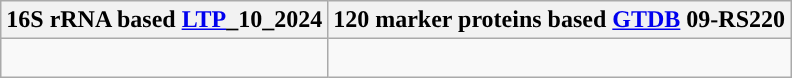<table class="wikitable">
<tr>
<th colspan=1>16S rRNA based <a href='#'>LTP</a>_10_2024</th>
<th colspan=1>120 marker proteins based <a href='#'>GTDB</a> 09-RS220</th>
</tr>
<tr>
<td style="vertical-align:top"><br></td>
<td><br></td>
</tr>
</table>
